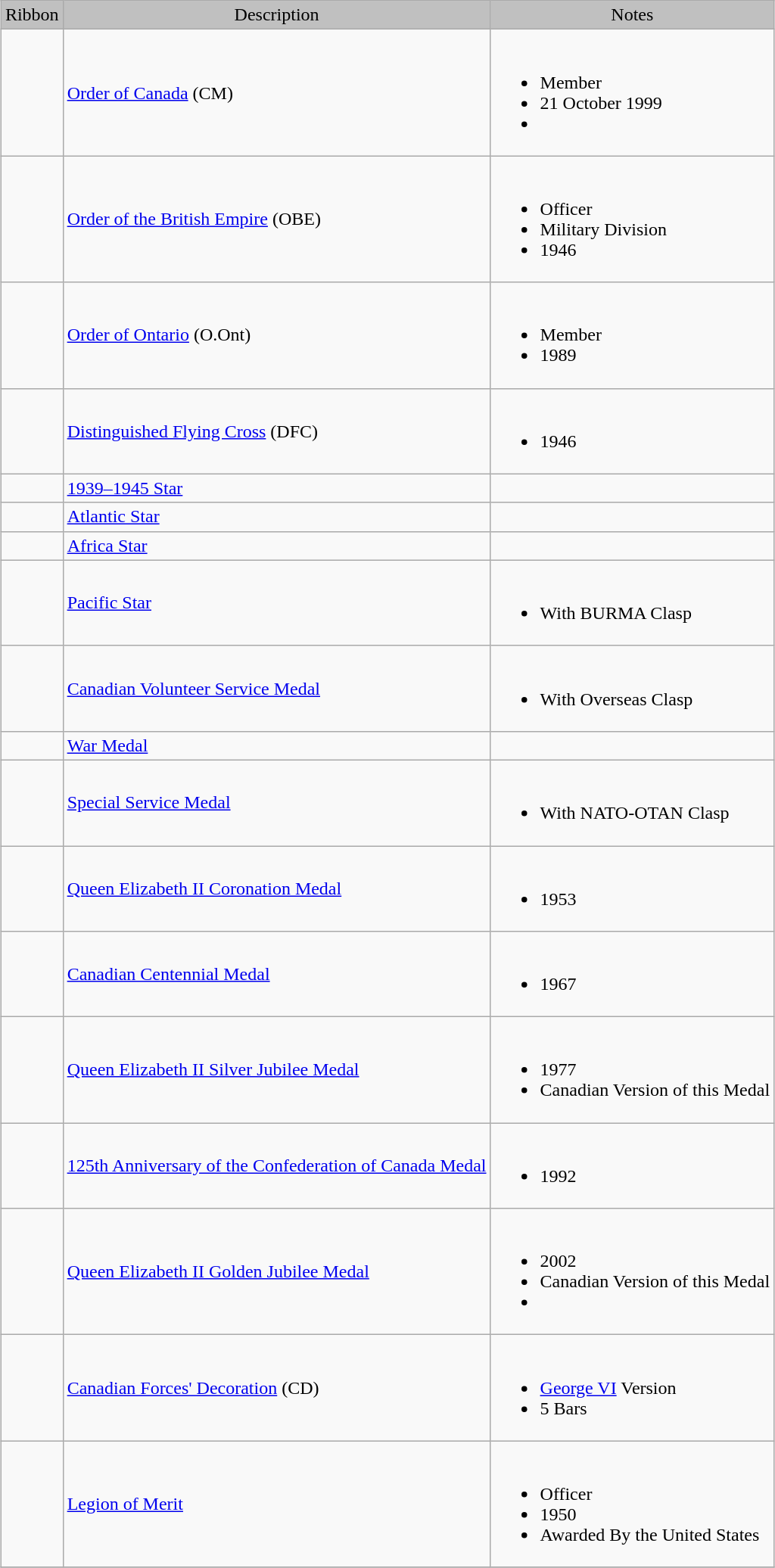<table class="wikitable" style="margin:1em auto;">
<tr style="background:silver;" align="center">
<td>Ribbon</td>
<td>Description</td>
<td>Notes</td>
</tr>
<tr>
<td></td>
<td><a href='#'>Order of Canada</a> (CM)</td>
<td><br><ul><li>Member</li><li>21 October 1999</li><li></li></ul></td>
</tr>
<tr>
<td></td>
<td><a href='#'>Order of the British Empire</a> (OBE)</td>
<td><br><ul><li>Officer</li><li>Military Division</li><li>1946</li></ul></td>
</tr>
<tr>
<td></td>
<td><a href='#'>Order of Ontario</a> (O.Ont)</td>
<td><br><ul><li>Member</li><li>1989</li></ul></td>
</tr>
<tr>
<td></td>
<td><a href='#'>Distinguished Flying Cross</a> (DFC)</td>
<td><br><ul><li>1946</li></ul></td>
</tr>
<tr>
<td></td>
<td><a href='#'>1939–1945 Star</a></td>
<td></td>
</tr>
<tr>
<td></td>
<td><a href='#'>Atlantic Star</a></td>
<td></td>
</tr>
<tr>
<td></td>
<td><a href='#'>Africa Star</a></td>
<td></td>
</tr>
<tr>
<td></td>
<td><a href='#'>Pacific Star</a></td>
<td><br><ul><li>With BURMA Clasp</li></ul></td>
</tr>
<tr>
<td></td>
<td><a href='#'>Canadian Volunteer Service Medal</a></td>
<td><br><ul><li>With Overseas Clasp</li></ul></td>
</tr>
<tr>
<td></td>
<td><a href='#'>War Medal</a></td>
<td></td>
</tr>
<tr>
<td></td>
<td><a href='#'>Special Service Medal</a></td>
<td><br><ul><li>With NATO-OTAN Clasp</li></ul></td>
</tr>
<tr>
<td></td>
<td><a href='#'>Queen Elizabeth II Coronation Medal</a></td>
<td><br><ul><li>1953</li></ul></td>
</tr>
<tr>
<td></td>
<td><a href='#'>Canadian Centennial Medal</a></td>
<td><br><ul><li>1967</li></ul></td>
</tr>
<tr>
<td></td>
<td><a href='#'>Queen Elizabeth II Silver Jubilee Medal</a></td>
<td><br><ul><li>1977</li><li>Canadian Version of this Medal</li></ul></td>
</tr>
<tr>
<td></td>
<td><a href='#'>125th Anniversary of the Confederation of Canada Medal</a></td>
<td><br><ul><li>1992</li></ul></td>
</tr>
<tr>
<td></td>
<td><a href='#'>Queen Elizabeth II Golden Jubilee Medal</a></td>
<td><br><ul><li>2002</li><li>Canadian Version of this Medal</li><li></li></ul></td>
</tr>
<tr>
<td></td>
<td><a href='#'>Canadian Forces' Decoration</a> (CD)</td>
<td><br><ul><li><a href='#'>George VI</a> Version</li><li>5 Bars</li></ul></td>
</tr>
<tr>
<td></td>
<td><a href='#'>Legion of Merit</a></td>
<td><br><ul><li>Officer</li><li>1950</li><li>Awarded By the United States</li></ul></td>
</tr>
<tr>
</tr>
</table>
